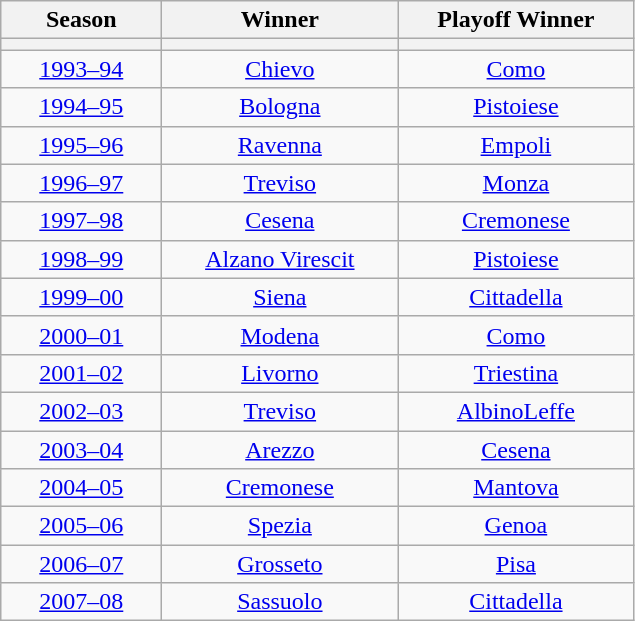<table class="wikitable" style="text-align: center">
<tr>
<th>Season</th>
<th>Winner</th>
<th>Playoff Winner</th>
</tr>
<tr>
<th width=100></th>
<th width=150></th>
<th width=150></th>
</tr>
<tr>
<td><a href='#'>1993–94</a></td>
<td><a href='#'>Chievo</a></td>
<td><a href='#'>Como</a></td>
</tr>
<tr>
<td><a href='#'>1994–95</a></td>
<td><a href='#'>Bologna</a></td>
<td><a href='#'>Pistoiese</a></td>
</tr>
<tr>
<td><a href='#'>1995–96</a></td>
<td><a href='#'>Ravenna</a></td>
<td><a href='#'>Empoli</a></td>
</tr>
<tr>
<td><a href='#'>1996–97</a></td>
<td><a href='#'>Treviso</a></td>
<td><a href='#'>Monza</a></td>
</tr>
<tr>
<td><a href='#'>1997–98</a></td>
<td><a href='#'>Cesena</a></td>
<td><a href='#'>Cremonese</a></td>
</tr>
<tr>
<td><a href='#'>1998–99</a></td>
<td><a href='#'>Alzano Virescit</a></td>
<td><a href='#'>Pistoiese</a></td>
</tr>
<tr>
<td><a href='#'>1999–00</a></td>
<td><a href='#'>Siena</a></td>
<td><a href='#'>Cittadella</a></td>
</tr>
<tr>
<td><a href='#'>2000–01</a></td>
<td><a href='#'>Modena</a></td>
<td><a href='#'>Como</a></td>
</tr>
<tr>
<td><a href='#'>2001–02</a></td>
<td><a href='#'>Livorno</a></td>
<td><a href='#'>Triestina</a></td>
</tr>
<tr>
<td><a href='#'>2002–03</a></td>
<td><a href='#'>Treviso</a></td>
<td><a href='#'>AlbinoLeffe</a></td>
</tr>
<tr>
<td><a href='#'>2003–04</a></td>
<td><a href='#'>Arezzo</a></td>
<td><a href='#'>Cesena</a></td>
</tr>
<tr>
<td><a href='#'>2004–05</a></td>
<td><a href='#'>Cremonese</a></td>
<td><a href='#'>Mantova</a></td>
</tr>
<tr>
<td><a href='#'>2005–06</a></td>
<td><a href='#'>Spezia</a></td>
<td><a href='#'>Genoa</a></td>
</tr>
<tr>
<td><a href='#'>2006–07</a></td>
<td><a href='#'>Grosseto</a></td>
<td><a href='#'>Pisa</a></td>
</tr>
<tr>
<td><a href='#'>2007–08</a></td>
<td><a href='#'>Sassuolo</a></td>
<td><a href='#'>Cittadella</a></td>
</tr>
</table>
